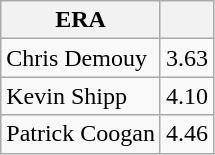<table class="wikitable">
<tr>
<th>ERA</th>
<th></th>
</tr>
<tr>
<td>Chris Demouy</td>
<td>3.63</td>
</tr>
<tr>
<td>Kevin Shipp</td>
<td>4.10</td>
</tr>
<tr>
<td>Patrick Coogan</td>
<td>4.46</td>
</tr>
</table>
